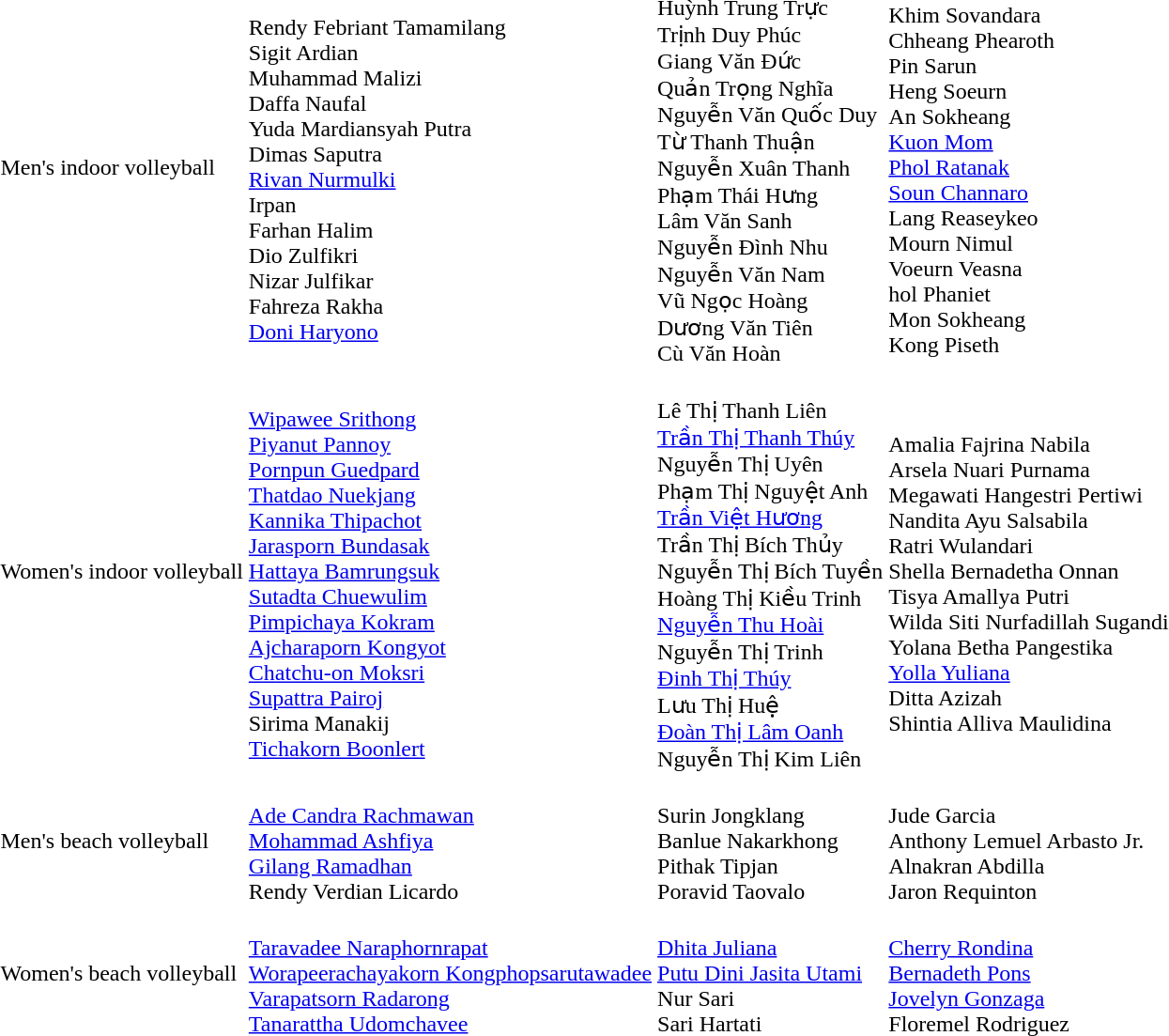<table>
<tr>
<td>Men's indoor volleyball</td>
<td><br>Rendy Febriant Tamamilang<br>Sigit Ardian<br>Muhammad Malizi<br>Daffa Naufal<br>Yuda Mardiansyah Putra<br>Dimas Saputra<br><a href='#'>Rivan Nurmulki</a><br>Irpan<br>Farhan Halim<br>Dio Zulfikri<br>Nizar Julfikar<br>Fahreza Rakha<br><a href='#'>Doni Haryono</a></td>
<td><br>Huỳnh Trung Trực<br>Trịnh Duy Phúc<br>Giang Văn Đức<br>Quản Trọng Nghĩa <br>Nguyễn Văn Quốc Duy <br>Từ Thanh Thuận<br>Nguyễn Xuân Thanh<br>Phạm Thái Hưng<br>Lâm Văn Sanh<br>Nguyễn Đình Nhu<br>Nguyễn Văn Nam<br>Vũ Ngọc Hoàng<br>Dương Văn Tiên<br>Cù Văn Hoàn</td>
<td><br>Khim Sovandara<br>Chheang Phearoth<br>Pin Sarun<br>Heng Soeurn<br>An Sokheang<br><a href='#'>Kuon Mom</a><br><a href='#'>Phol Ratanak</a><br><a href='#'>Soun Channaro</a><br>Lang Reaseykeo<br>Mourn Nimul<br>Voeurn Veasna<br> hol Phaniet<br>Mon Sokheang<br>Kong Piseth</td>
</tr>
<tr>
<td>Women's indoor volleyball</td>
<td><br><a href='#'>Wipawee Srithong</a><br><a href='#'>Piyanut Pannoy</a><br><a href='#'>Pornpun Guedpard</a><br><a href='#'>Thatdao Nuekjang</a><br><a href='#'>Kannika Thipachot</a><br><a href='#'>Jarasporn Bundasak</a><br><a href='#'>Hattaya Bamrungsuk</a><br><a href='#'>Sutadta Chuewulim</a><br><a href='#'>Pimpichaya Kokram</a><br><a href='#'>Ajcharaporn Kongyot</a><br><a href='#'>Chatchu-on Moksri</a><br><a href='#'>Supattra Pairoj</a><br>Sirima Manakij<br><a href='#'>Tichakorn Boonlert</a></td>
<td><br>Lê Thị Thanh Liên<br><a href='#'>Trần Thị Thanh Thúy</a><br>Nguyễn Thị Uyên<br>Phạm Thị Nguyệt Anh<br><a href='#'>Trần Việt Hương</a><br>Trần Thị Bích Thủy<br>Nguyễn Thị Bích Tuyền<br>Hoàng Thị Kiều Trinh<br><a href='#'>Nguyễn Thu Hoài</a><br>Nguyễn Thị Trinh<br><a href='#'>Đinh Thị Thúy</a><br>Lưu Thị Huệ<br><a href='#'>Đoàn Thị Lâm Oanh</a><br>Nguyễn Thị Kim Liên</td>
<td><br>Amalia Fajrina Nabila<br>Arsela Nuari Purnama<br>Megawati Hangestri Pertiwi<br>Nandita Ayu Salsabila<br>Ratri Wulandari<br>Shella Bernadetha Onnan<br>Tisya Amallya Putri<br>Wilda Siti Nurfadillah Sugandi<br>Yolana Betha Pangestika<br><a href='#'>Yolla Yuliana</a><br>Ditta Azizah<br>Shintia Alliva Maulidina</td>
</tr>
<tr>
<td>Men's beach volleyball</td>
<td><br><a href='#'>Ade Candra Rachmawan</a><br><a href='#'>Mohammad Ashfiya</a><br><a href='#'>Gilang Ramadhan</a><br>Rendy Verdian Licardo</td>
<td><br>Surin Jongklang<br>Banlue Nakarkhong<br>Pithak Tipjan<br>Poravid Taovalo</td>
<td><br>Jude Garcia<br>Anthony Lemuel Arbasto Jr.<br>Alnakran Abdilla<br>Jaron Requinton</td>
</tr>
<tr>
<td>Women's beach volleyball</td>
<td><br><a href='#'>Taravadee Naraphornrapat</a><br><a href='#'>Worapeerachayakorn Kongphopsarutawadee</a><br><a href='#'>Varapatsorn Radarong</a><br><a href='#'>Tanarattha Udomchavee</a></td>
<td><br><a href='#'>Dhita Juliana</a><br><a href='#'>Putu Dini Jasita Utami</a><br>Nur Sari<br>Sari Hartati</td>
<td><br><a href='#'>Cherry Rondina</a><br><a href='#'>Bernadeth Pons</a><br><a href='#'>Jovelyn Gonzaga</a><br>Floremel Rodriguez</td>
</tr>
</table>
